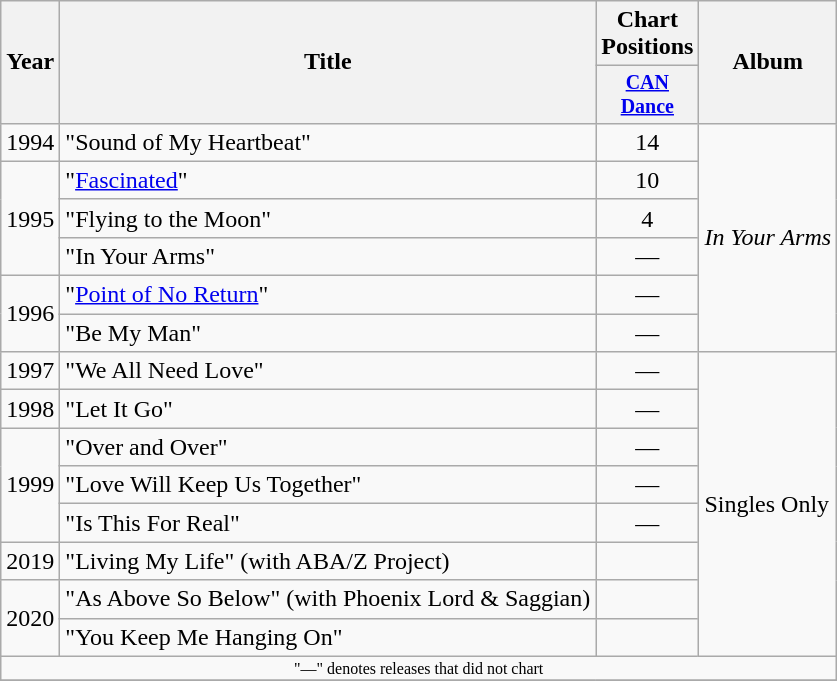<table class="wikitable">
<tr>
<th rowspan=2>Year</th>
<th rowspan=2>Title</th>
<th colspan=1>Chart Positions</th>
<th rowspan="2">Album</th>
</tr>
<tr style="font-size:smaller;">
<th width=40><a href='#'>CAN<br>Dance</a><br></th>
</tr>
<tr>
<td>1994</td>
<td>"Sound of My Heartbeat"</td>
<td align="center">14</td>
<td align="left" rowspan="6"><em>In Your Arms</em></td>
</tr>
<tr>
<td rowspan=3>1995</td>
<td>"<a href='#'>Fascinated</a>"</td>
<td align="center">10</td>
</tr>
<tr>
<td>"Flying to the Moon"</td>
<td align="center">4</td>
</tr>
<tr>
<td>"In Your Arms"</td>
<td align="center">—</td>
</tr>
<tr>
<td rowspan=2>1996</td>
<td>"<a href='#'>Point of No Return</a>"</td>
<td align="center">—</td>
</tr>
<tr>
<td>"Be My Man"</td>
<td align="center">—</td>
</tr>
<tr>
<td>1997</td>
<td>"We All Need Love"</td>
<td align="center">—</td>
<td align="left" rowspan="8">Singles Only</td>
</tr>
<tr>
<td>1998</td>
<td>"Let It Go"</td>
<td align="center">—</td>
</tr>
<tr>
<td rowspan=3>1999</td>
<td>"Over and Over"</td>
<td align="center">—</td>
</tr>
<tr>
<td>"Love Will Keep Us Together"</td>
<td align="center">—</td>
</tr>
<tr>
<td>"Is This For Real"</td>
<td align="center">—</td>
</tr>
<tr>
<td>2019</td>
<td>"Living My Life" (with ABA/Z Project)</td>
<td align="center"></td>
</tr>
<tr>
<td rowspan=2>2020</td>
<td>"As Above So Below" (with Phoenix Lord & Saggian)</td>
<td align="center"></td>
</tr>
<tr>
<td>"You Keep Me Hanging On"</td>
<td align="center"></td>
</tr>
<tr>
<td align="center" colspan="15" style="font-size:8pt">"—" denotes releases that did not chart</td>
</tr>
<tr>
</tr>
</table>
